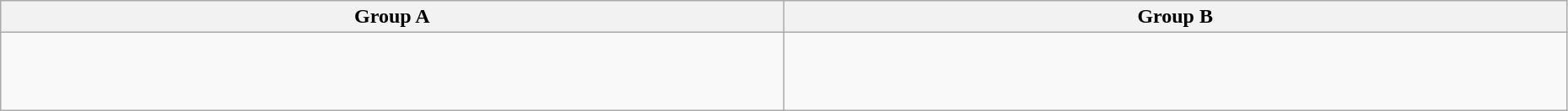<table class="wikitable" width="98%">
<tr>
<th width="25%">Group A</th>
<th width="25%">Group B</th>
</tr>
<tr>
<td><br><br><br></td>
<td><br><br><br></td>
</tr>
</table>
